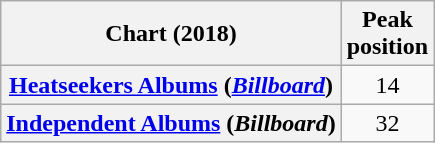<table class="wikitable sortable plainrowheaders" style="text-align:center">
<tr>
<th scope="col">Chart (2018)</th>
<th scope="col">Peak<br>position</th>
</tr>
<tr>
<th scope="row"><a href='#'>Heatseekers Albums</a> (<em><a href='#'>Billboard</a></em>)</th>
<td>14</td>
</tr>
<tr>
<th scope="row"><a href='#'>Independent Albums</a> (<em>Billboard</em>)</th>
<td>32</td>
</tr>
</table>
